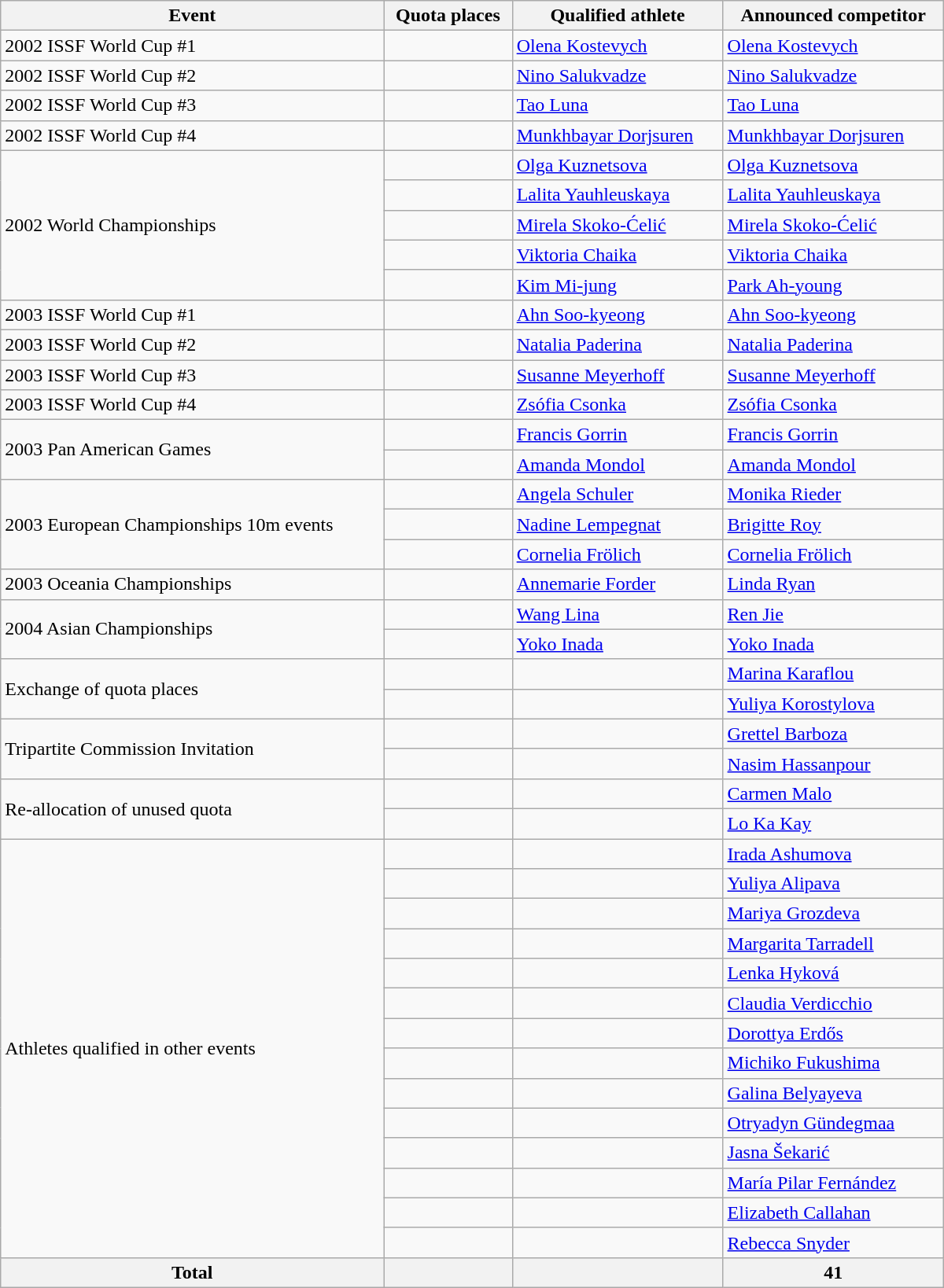<table class=wikitable style="text-align:left" width=800>
<tr>
<th>Event</th>
<th>Quota places</th>
<th>Qualified athlete</th>
<th>Announced competitor</th>
</tr>
<tr>
<td>2002 ISSF World Cup #1</td>
<td></td>
<td><a href='#'>Olena Kostevych</a></td>
<td><a href='#'>Olena Kostevych</a></td>
</tr>
<tr>
<td>2002 ISSF World Cup #2</td>
<td></td>
<td><a href='#'>Nino Salukvadze</a></td>
<td><a href='#'>Nino Salukvadze</a></td>
</tr>
<tr>
<td>2002 ISSF World Cup #3</td>
<td></td>
<td><a href='#'>Tao Luna</a></td>
<td><a href='#'>Tao Luna</a></td>
</tr>
<tr>
<td>2002 ISSF World Cup #4</td>
<td></td>
<td><a href='#'>Munkhbayar Dorjsuren</a></td>
<td><a href='#'>Munkhbayar Dorjsuren</a></td>
</tr>
<tr>
<td rowspan=5>2002 World Championships</td>
<td></td>
<td><a href='#'>Olga Kuznetsova</a></td>
<td><a href='#'>Olga Kuznetsova</a></td>
</tr>
<tr>
<td></td>
<td><a href='#'>Lalita Yauhleuskaya</a></td>
<td><a href='#'>Lalita Yauhleuskaya</a></td>
</tr>
<tr>
<td></td>
<td><a href='#'>Mirela Skoko-Ćelić</a></td>
<td><a href='#'>Mirela Skoko-Ćelić</a></td>
</tr>
<tr>
<td></td>
<td><a href='#'>Viktoria Chaika</a></td>
<td><a href='#'>Viktoria Chaika</a></td>
</tr>
<tr>
<td></td>
<td><a href='#'>Kim Mi-jung</a></td>
<td><a href='#'>Park Ah-young</a></td>
</tr>
<tr>
<td>2003 ISSF World Cup #1</td>
<td></td>
<td><a href='#'>Ahn Soo-kyeong</a></td>
<td><a href='#'>Ahn Soo-kyeong</a></td>
</tr>
<tr>
<td>2003 ISSF World Cup #2</td>
<td></td>
<td><a href='#'>Natalia Paderina</a></td>
<td><a href='#'>Natalia Paderina</a></td>
</tr>
<tr>
<td>2003 ISSF World Cup #3</td>
<td></td>
<td><a href='#'>Susanne Meyerhoff</a></td>
<td><a href='#'>Susanne Meyerhoff</a></td>
</tr>
<tr>
<td>2003 ISSF World Cup #4</td>
<td></td>
<td><a href='#'>Zsófia Csonka</a></td>
<td><a href='#'>Zsófia Csonka</a></td>
</tr>
<tr>
<td rowspan=2>2003 Pan American Games</td>
<td></td>
<td><a href='#'>Francis Gorrin</a></td>
<td><a href='#'>Francis Gorrin</a></td>
</tr>
<tr>
<td></td>
<td><a href='#'>Amanda Mondol</a></td>
<td><a href='#'>Amanda Mondol</a></td>
</tr>
<tr>
<td rowspan=3>2003 European Championships 10m events</td>
<td></td>
<td><a href='#'>Angela Schuler</a></td>
<td><a href='#'>Monika Rieder</a></td>
</tr>
<tr>
<td></td>
<td><a href='#'>Nadine Lempegnat</a></td>
<td><a href='#'>Brigitte Roy</a></td>
</tr>
<tr>
<td></td>
<td><a href='#'>Cornelia Frölich</a></td>
<td><a href='#'>Cornelia Frölich</a></td>
</tr>
<tr>
<td>2003 Oceania Championships</td>
<td></td>
<td><a href='#'>Annemarie Forder</a></td>
<td><a href='#'>Linda Ryan</a></td>
</tr>
<tr>
<td rowspan=2>2004 Asian Championships</td>
<td></td>
<td><a href='#'>Wang Lina</a></td>
<td><a href='#'>Ren Jie</a></td>
</tr>
<tr>
<td></td>
<td><a href='#'>Yoko Inada</a></td>
<td><a href='#'>Yoko Inada</a></td>
</tr>
<tr>
<td rowspan=2>Exchange of quota places</td>
<td></td>
<td></td>
<td><a href='#'>Marina Karaflou</a></td>
</tr>
<tr>
<td></td>
<td></td>
<td><a href='#'>Yuliya Korostylova</a></td>
</tr>
<tr>
<td rowspan=2>Tripartite Commission Invitation</td>
<td></td>
<td></td>
<td><a href='#'>Grettel Barboza</a></td>
</tr>
<tr>
<td></td>
<td></td>
<td><a href='#'>Nasim Hassanpour</a></td>
</tr>
<tr>
<td rowspan=2>Re-allocation of unused quota</td>
<td></td>
<td></td>
<td><a href='#'>Carmen Malo</a></td>
</tr>
<tr>
<td></td>
<td></td>
<td><a href='#'>Lo Ka Kay</a></td>
</tr>
<tr>
<td rowspan=14>Athletes qualified in other events</td>
<td></td>
<td></td>
<td><a href='#'>Irada Ashumova</a></td>
</tr>
<tr>
<td></td>
<td></td>
<td><a href='#'>Yuliya Alipava</a></td>
</tr>
<tr>
<td></td>
<td></td>
<td><a href='#'>Mariya Grozdeva</a></td>
</tr>
<tr>
<td></td>
<td></td>
<td><a href='#'>Margarita Tarradell</a></td>
</tr>
<tr>
<td></td>
<td></td>
<td><a href='#'>Lenka Hyková</a></td>
</tr>
<tr>
<td></td>
<td></td>
<td><a href='#'>Claudia Verdicchio</a></td>
</tr>
<tr>
<td></td>
<td></td>
<td><a href='#'>Dorottya Erdős</a></td>
</tr>
<tr>
<td></td>
<td></td>
<td><a href='#'>Michiko Fukushima</a></td>
</tr>
<tr>
<td></td>
<td></td>
<td><a href='#'>Galina Belyayeva</a></td>
</tr>
<tr>
<td></td>
<td></td>
<td><a href='#'>Otryadyn Gündegmaa</a></td>
</tr>
<tr>
<td></td>
<td></td>
<td><a href='#'>Jasna Šekarić</a></td>
</tr>
<tr>
<td></td>
<td></td>
<td><a href='#'>María Pilar Fernández</a></td>
</tr>
<tr>
<td></td>
<td></td>
<td><a href='#'>Elizabeth Callahan</a></td>
</tr>
<tr>
<td></td>
<td></td>
<td><a href='#'>Rebecca Snyder</a></td>
</tr>
<tr>
<th>Total</th>
<th></th>
<th></th>
<th>41</th>
</tr>
</table>
